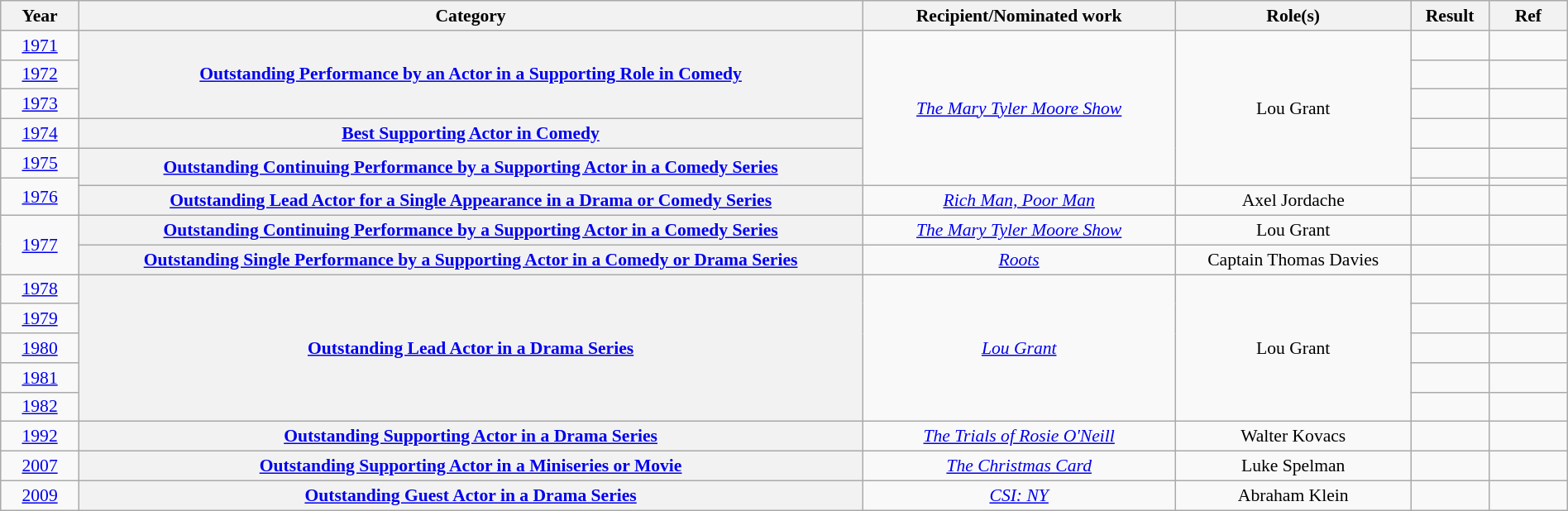<table class="wikitable plainrowheaders" style="font-size: 90%; text-align:center" width=100%>
<tr>
<th scope="col" width="5%">Year</th>
<th scope="col" width="50%">Category</th>
<th scope="col" width="20%">Recipient/Nominated work</th>
<th scope="col" width="15%">Role(s)</th>
<th scope="col" width="5%">Result</th>
<th scope="col" width="5%">Ref</th>
</tr>
<tr>
<td><a href='#'>1971</a></td>
<th scope="row" style="text-align:center" rowspan="3"><a href='#'>Outstanding Performance by an Actor in a Supporting Role in Comedy</a></th>
<td rowspan="6"><em><a href='#'>The Mary Tyler Moore Show</a></em></td>
<td rowspan="6">Lou Grant</td>
<td></td>
<td></td>
</tr>
<tr>
<td><a href='#'>1972</a></td>
<td></td>
<td></td>
</tr>
<tr>
<td><a href='#'>1973</a></td>
<td></td>
<td></td>
</tr>
<tr>
<td><a href='#'>1974</a></td>
<th scope="row" style="text-align:center"><a href='#'>Best Supporting Actor in Comedy</a></th>
<td></td>
<td></td>
</tr>
<tr>
<td><a href='#'>1975</a></td>
<th scope="row" style="text-align:center" rowspan="2"><a href='#'>Outstanding Continuing Performance by a Supporting Actor in a Comedy Series</a></th>
<td></td>
<td></td>
</tr>
<tr>
<td rowspan="2"><a href='#'>1976</a></td>
<td></td>
<td></td>
</tr>
<tr>
<th scope="row" style="text-align:center"><a href='#'>Outstanding Lead Actor for a Single Appearance in a Drama or Comedy Series</a></th>
<td><em><a href='#'>Rich Man, Poor Man</a></em></td>
<td>Axel Jordache</td>
<td></td>
<td></td>
</tr>
<tr>
<td rowspan="2"><a href='#'>1977</a></td>
<th scope="row" style="text-align:center"><a href='#'>Outstanding Continuing Performance by a Supporting Actor in a Comedy Series</a></th>
<td><em><a href='#'>The Mary Tyler Moore Show</a></em></td>
<td>Lou Grant</td>
<td></td>
<td></td>
</tr>
<tr>
<th scope="row" style="text-align:center"><a href='#'>Outstanding Single Performance by a Supporting Actor in a Comedy or Drama Series</a></th>
<td><em><a href='#'>Roots</a></em></td>
<td>Captain Thomas Davies</td>
<td></td>
<td></td>
</tr>
<tr>
<td><a href='#'>1978</a></td>
<th scope="row" style="text-align:center" rowspan="5"><a href='#'>Outstanding Lead Actor in a Drama Series</a></th>
<td rowspan="5"><em><a href='#'>Lou Grant</a></em></td>
<td rowspan="5">Lou Grant</td>
<td></td>
<td></td>
</tr>
<tr>
<td><a href='#'>1979</a></td>
<td></td>
<td></td>
</tr>
<tr>
<td><a href='#'>1980</a></td>
<td></td>
<td></td>
</tr>
<tr>
<td><a href='#'>1981</a></td>
<td></td>
<td></td>
</tr>
<tr>
<td><a href='#'>1982</a></td>
<td></td>
<td></td>
</tr>
<tr>
<td><a href='#'>1992</a></td>
<th scope="row" style="text-align:center"><a href='#'>Outstanding Supporting Actor in a Drama Series</a></th>
<td><em><a href='#'>The Trials of Rosie O'Neill</a></em></td>
<td>Walter Kovacs</td>
<td></td>
<td></td>
</tr>
<tr>
<td><a href='#'>2007</a></td>
<th scope="row" style="text-align:center"><a href='#'>Outstanding Supporting Actor in a Miniseries or Movie</a></th>
<td><em><a href='#'>The Christmas Card</a></em></td>
<td>Luke Spelman</td>
<td></td>
<td></td>
</tr>
<tr>
<td><a href='#'>2009</a></td>
<th scope="row" style="text-align:center"><a href='#'>Outstanding Guest Actor in a Drama Series</a></th>
<td><em><a href='#'>CSI: NY</a></em> </td>
<td>Abraham Klein</td>
<td></td>
<td></td>
</tr>
</table>
